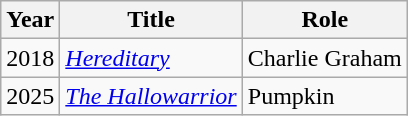<table class="wikitable">
<tr>
<th>Year</th>
<th>Title</th>
<th>Role</th>
</tr>
<tr>
<td>2018</td>
<td><em><a href='#'>Hereditary</a></em></td>
<td>Charlie Graham</td>
</tr>
<tr>
<td>2025</td>
<td><em><a href='#'>The Hallowarrior</a></em></td>
<td>Pumpkin</td>
</tr>
</table>
